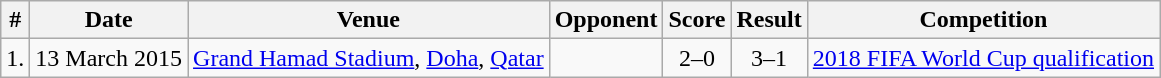<table class="wikitable">
<tr>
<th>#</th>
<th>Date</th>
<th>Venue</th>
<th>Opponent</th>
<th>Score</th>
<th>Result</th>
<th>Competition</th>
</tr>
<tr>
<td>1.</td>
<td>13 March 2015</td>
<td><a href='#'>Grand Hamad Stadium</a>, <a href='#'>Doha</a>, <a href='#'>Qatar</a></td>
<td></td>
<td align=center>2–0</td>
<td align=center>3–1</td>
<td><a href='#'>2018 FIFA World Cup qualification</a></td>
</tr>
</table>
